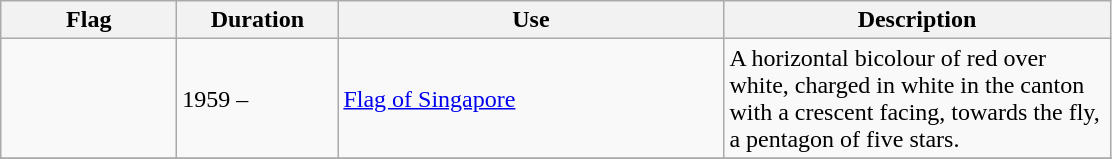<table class="wikitable">
<tr>
<th width="110">Flag</th>
<th width="100">Duration</th>
<th width="250">Use</th>
<th width="250">Description</th>
</tr>
<tr>
<td></td>
<td>1959 –</td>
<td><a href='#'>Flag of Singapore</a></td>
<td>A horizontal bicolour of red over white, charged in white in the canton with a crescent facing, towards the fly, a pentagon of five stars.</td>
</tr>
<tr>
</tr>
</table>
